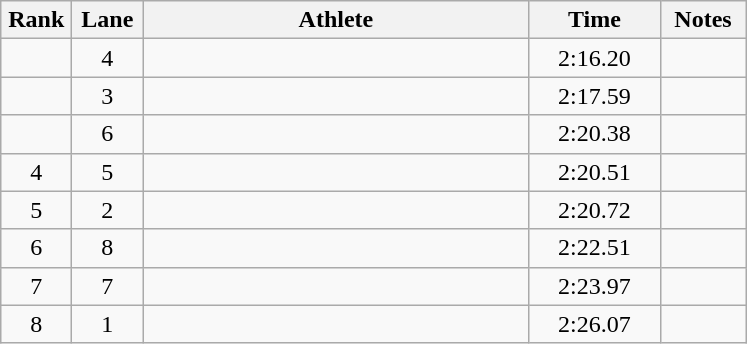<table class="wikitable" style="text-align:center">
<tr>
<th width=40>Rank</th>
<th width=40>Lane</th>
<th width=250>Athlete</th>
<th width=80>Time</th>
<th width=50>Notes</th>
</tr>
<tr>
<td></td>
<td>4</td>
<td align=left></td>
<td>2:16.20</td>
<td></td>
</tr>
<tr>
<td></td>
<td>3</td>
<td align=left></td>
<td>2:17.59</td>
<td></td>
</tr>
<tr>
<td></td>
<td>6</td>
<td align=left></td>
<td>2:20.38</td>
<td></td>
</tr>
<tr>
<td>4</td>
<td>5</td>
<td align=left></td>
<td>2:20.51</td>
<td></td>
</tr>
<tr>
<td>5</td>
<td>2</td>
<td align=left></td>
<td>2:20.72</td>
<td></td>
</tr>
<tr>
<td>6</td>
<td>8</td>
<td align=left></td>
<td>2:22.51</td>
<td></td>
</tr>
<tr>
<td>7</td>
<td>7</td>
<td align=left></td>
<td>2:23.97</td>
<td></td>
</tr>
<tr>
<td>8</td>
<td>1</td>
<td align=left></td>
<td>2:26.07</td>
<td></td>
</tr>
</table>
